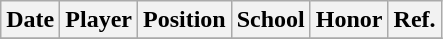<table class="wikitable sortable">
<tr>
<th>Date</th>
<th>Player</th>
<th>Position</th>
<th>School</th>
<th>Honor</th>
<th class="unsortable">Ref.</th>
</tr>
<tr>
</tr>
</table>
